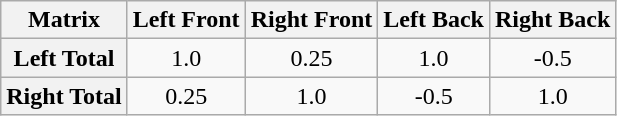<table class="wikitable" style="text-align:center">
<tr>
<th>Matrix</th>
<th>Left Front</th>
<th>Right Front</th>
<th>Left Back</th>
<th>Right Back</th>
</tr>
<tr>
<th>Left Total</th>
<td>1.0</td>
<td>0.25</td>
<td>1.0</td>
<td>-0.5</td>
</tr>
<tr>
<th>Right Total</th>
<td>0.25</td>
<td>1.0</td>
<td>-0.5</td>
<td>1.0</td>
</tr>
</table>
